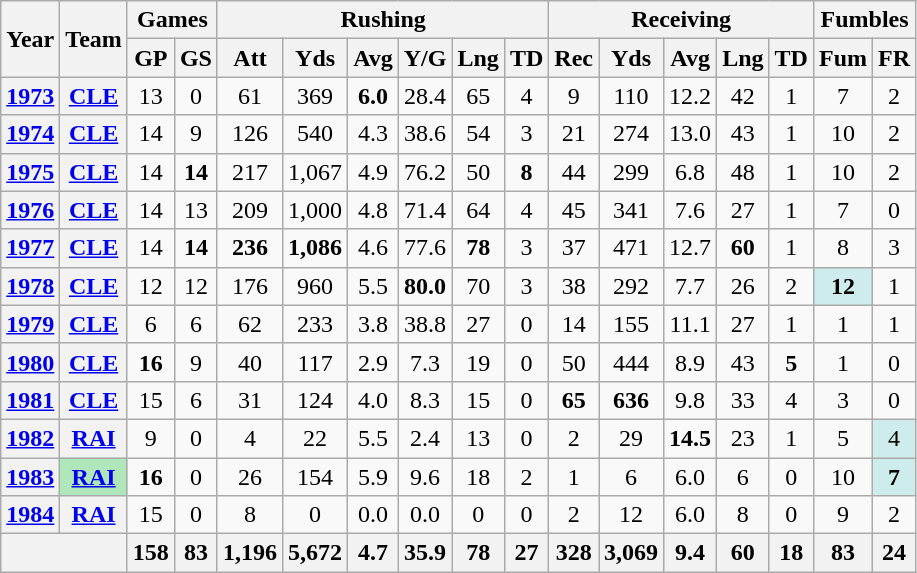<table class= "wikitable" style="text-align:center;">
<tr>
<th rowspan="2">Year</th>
<th rowspan="2">Team</th>
<th colspan="2">Games</th>
<th colspan="6">Rushing</th>
<th colspan="5">Receiving</th>
<th colspan="2">Fumbles</th>
</tr>
<tr>
<th>GP</th>
<th>GS</th>
<th>Att</th>
<th>Yds</th>
<th>Avg</th>
<th>Y/G</th>
<th>Lng</th>
<th>TD</th>
<th>Rec</th>
<th>Yds</th>
<th>Avg</th>
<th>Lng</th>
<th>TD</th>
<th>Fum</th>
<th>FR</th>
</tr>
<tr>
<th><a href='#'>1973</a></th>
<th><a href='#'>CLE</a></th>
<td>13</td>
<td>0</td>
<td>61</td>
<td>369</td>
<td><strong>6.0</strong></td>
<td>28.4</td>
<td>65</td>
<td>4</td>
<td>9</td>
<td>110</td>
<td>12.2</td>
<td>42</td>
<td>1</td>
<td>7</td>
<td>2</td>
</tr>
<tr>
<th><a href='#'>1974</a></th>
<th><a href='#'>CLE</a></th>
<td>14</td>
<td>9</td>
<td>126</td>
<td>540</td>
<td>4.3</td>
<td>38.6</td>
<td>54</td>
<td>3</td>
<td>21</td>
<td>274</td>
<td>13.0</td>
<td>43</td>
<td>1</td>
<td>10</td>
<td>2</td>
</tr>
<tr>
<th><a href='#'>1975</a></th>
<th><a href='#'>CLE</a></th>
<td>14</td>
<td><strong>14</strong></td>
<td>217</td>
<td>1,067</td>
<td>4.9</td>
<td>76.2</td>
<td>50</td>
<td><strong>8</strong></td>
<td>44</td>
<td>299</td>
<td>6.8</td>
<td>48</td>
<td>1</td>
<td>10</td>
<td>2</td>
</tr>
<tr>
<th><a href='#'>1976</a></th>
<th><a href='#'>CLE</a></th>
<td>14</td>
<td>13</td>
<td>209</td>
<td>1,000</td>
<td>4.8</td>
<td>71.4</td>
<td>64</td>
<td>4</td>
<td>45</td>
<td>341</td>
<td>7.6</td>
<td>27</td>
<td>1</td>
<td>7</td>
<td>0</td>
</tr>
<tr>
<th><a href='#'>1977</a></th>
<th><a href='#'>CLE</a></th>
<td>14</td>
<td><strong>14</strong></td>
<td><strong>236</strong></td>
<td><strong>1,086</strong></td>
<td>4.6</td>
<td>77.6</td>
<td><strong>78</strong></td>
<td>3</td>
<td>37</td>
<td>471</td>
<td>12.7</td>
<td><strong>60</strong></td>
<td>1</td>
<td>8</td>
<td>3</td>
</tr>
<tr>
<th><a href='#'>1978</a></th>
<th><a href='#'>CLE</a></th>
<td>12</td>
<td>12</td>
<td>176</td>
<td>960</td>
<td>5.5</td>
<td><strong>80.0</strong></td>
<td>70</td>
<td>3</td>
<td>38</td>
<td>292</td>
<td>7.7</td>
<td>26</td>
<td>2</td>
<td style="background:#cfecec;"><strong>12</strong></td>
<td>1</td>
</tr>
<tr>
<th><a href='#'>1979</a></th>
<th><a href='#'>CLE</a></th>
<td>6</td>
<td>6</td>
<td>62</td>
<td>233</td>
<td>3.8</td>
<td>38.8</td>
<td>27</td>
<td>0</td>
<td>14</td>
<td>155</td>
<td>11.1</td>
<td>27</td>
<td>1</td>
<td>1</td>
<td>1</td>
</tr>
<tr>
<th><a href='#'>1980</a></th>
<th><a href='#'>CLE</a></th>
<td><strong>16</strong></td>
<td>9</td>
<td>40</td>
<td>117</td>
<td>2.9</td>
<td>7.3</td>
<td>19</td>
<td>0</td>
<td>50</td>
<td>444</td>
<td>8.9</td>
<td>43</td>
<td><strong>5</strong></td>
<td>1</td>
<td>0</td>
</tr>
<tr>
<th><a href='#'>1981</a></th>
<th><a href='#'>CLE</a></th>
<td>15</td>
<td>6</td>
<td>31</td>
<td>124</td>
<td>4.0</td>
<td>8.3</td>
<td>15</td>
<td>0</td>
<td><strong>65</strong></td>
<td><strong>636</strong></td>
<td>9.8</td>
<td>33</td>
<td>4</td>
<td>3</td>
<td>0</td>
</tr>
<tr>
<th><a href='#'>1982</a></th>
<th><a href='#'>RAI</a></th>
<td>9</td>
<td>0</td>
<td>4</td>
<td>22</td>
<td>5.5</td>
<td>2.4</td>
<td>13</td>
<td>0</td>
<td>2</td>
<td>29</td>
<td><strong>14.5</strong></td>
<td>23</td>
<td>1</td>
<td>5</td>
<td style="background:#cfecec;">4</td>
</tr>
<tr>
<th><a href='#'>1983</a></th>
<th style="background:#afe6ba;"><a href='#'>RAI</a></th>
<td><strong>16</strong></td>
<td>0</td>
<td>26</td>
<td>154</td>
<td>5.9</td>
<td>9.6</td>
<td>18</td>
<td>2</td>
<td>1</td>
<td>6</td>
<td>6.0</td>
<td>6</td>
<td>0</td>
<td>10</td>
<td style="background:#cfecec;"><strong>7</strong></td>
</tr>
<tr>
<th><a href='#'>1984</a></th>
<th><a href='#'>RAI</a></th>
<td>15</td>
<td>0</td>
<td>8</td>
<td>0</td>
<td>0.0</td>
<td>0.0</td>
<td>0</td>
<td>0</td>
<td>2</td>
<td>12</td>
<td>6.0</td>
<td>8</td>
<td>0</td>
<td>9</td>
<td>2</td>
</tr>
<tr>
<th colspan="2"></th>
<th>158</th>
<th>83</th>
<th>1,196</th>
<th>5,672</th>
<th>4.7</th>
<th>35.9</th>
<th>78</th>
<th>27</th>
<th>328</th>
<th>3,069</th>
<th>9.4</th>
<th>60</th>
<th>18</th>
<th>83</th>
<th>24</th>
</tr>
</table>
